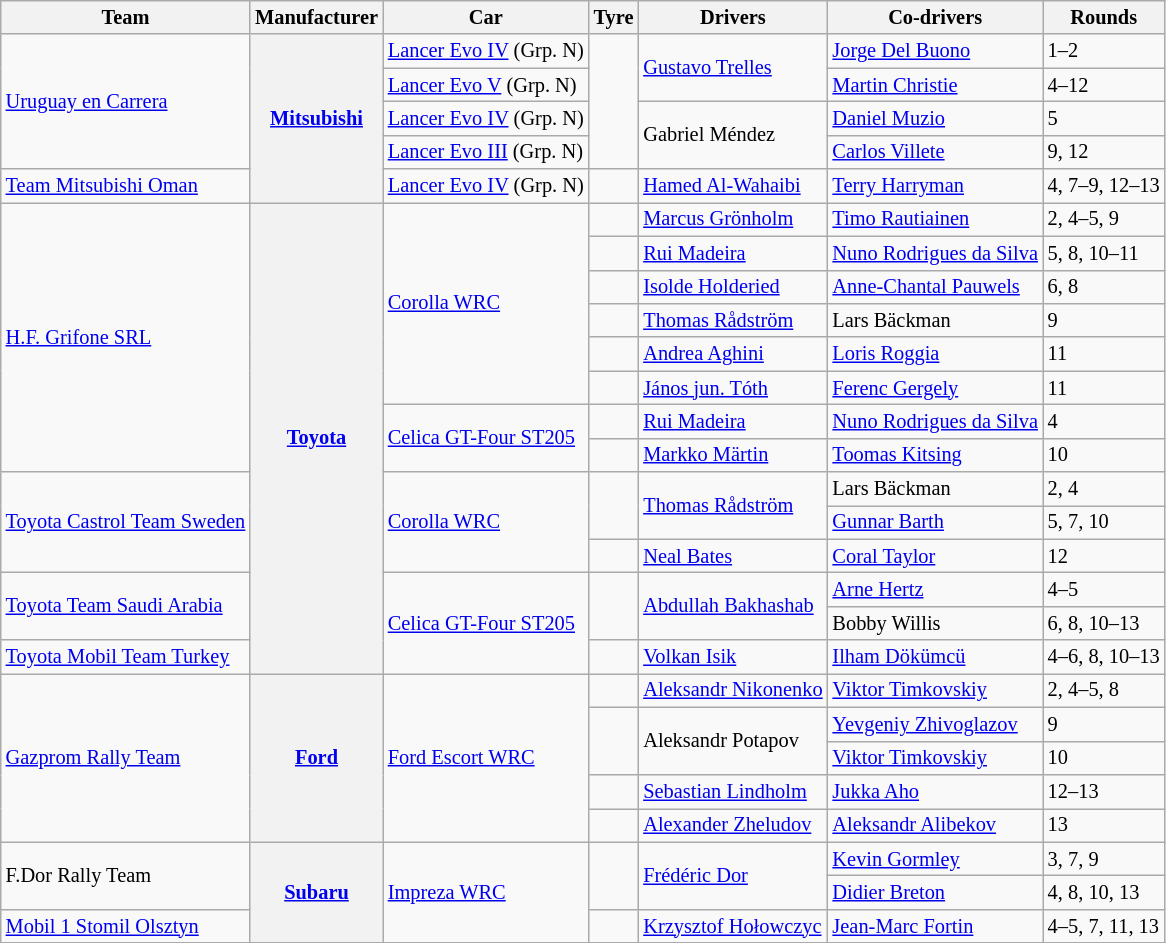<table class="wikitable" style="font-size: 85%">
<tr>
<th>Team</th>
<th>Manufacturer</th>
<th>Car</th>
<th>Tyre</th>
<th>Drivers</th>
<th>Co-drivers</th>
<th>Rounds</th>
</tr>
<tr>
<td rowspan="4"> <a href='#'>Uruguay en Carrera</a></td>
<th rowspan="5"><a href='#'>Mitsubishi</a></th>
<td><a href='#'>Lancer Evo IV</a> (Grp. N)</td>
<td rowspan="4" align="center"></td>
<td rowspan="2"> <a href='#'>Gustavo Trelles</a></td>
<td> <a href='#'>Jorge Del Buono</a></td>
<td>1–2</td>
</tr>
<tr>
<td><a href='#'>Lancer Evo V</a> (Grp. N)</td>
<td> <a href='#'>Martin Christie</a></td>
<td>4–12</td>
</tr>
<tr>
<td><a href='#'>Lancer Evo IV</a> (Grp. N)</td>
<td rowspan="2"> Gabriel Méndez</td>
<td> <a href='#'>Daniel Muzio</a></td>
<td>5</td>
</tr>
<tr>
<td><a href='#'>Lancer Evo III</a> (Grp. N)</td>
<td> <a href='#'>Carlos Villete</a></td>
<td>9, 12</td>
</tr>
<tr>
<td> <a href='#'>Team Mitsubishi Oman</a></td>
<td><a href='#'>Lancer Evo IV</a> (Grp. N)</td>
<td align="center"></td>
<td> <a href='#'>Hamed Al-Wahaibi</a></td>
<td> <a href='#'>Terry Harryman</a></td>
<td>4, 7–9, 12–13</td>
</tr>
<tr>
<td rowspan="8"> <a href='#'>H.F. Grifone SRL</a></td>
<th rowspan="14"><a href='#'>Toyota</a></th>
<td rowspan="6"><a href='#'>Corolla WRC</a></td>
<td align="center"></td>
<td> <a href='#'>Marcus Grönholm</a></td>
<td> <a href='#'>Timo Rautiainen</a></td>
<td>2, 4–5, 9</td>
</tr>
<tr>
<td align="center"></td>
<td> <a href='#'>Rui Madeira</a></td>
<td> <a href='#'>Nuno Rodrigues da Silva</a></td>
<td>5, 8, 10–11</td>
</tr>
<tr>
<td align="center"></td>
<td> <a href='#'>Isolde Holderied</a></td>
<td> <a href='#'>Anne-Chantal Pauwels</a></td>
<td>6, 8</td>
</tr>
<tr>
<td align="center"></td>
<td> <a href='#'>Thomas Rådström</a></td>
<td> Lars Bäckman</td>
<td>9</td>
</tr>
<tr>
<td align="center"></td>
<td> <a href='#'>Andrea Aghini</a></td>
<td> <a href='#'>Loris Roggia</a></td>
<td>11</td>
</tr>
<tr>
<td align="center"></td>
<td> <a href='#'>János jun. Tóth</a></td>
<td> <a href='#'>Ferenc Gergely</a></td>
<td>11</td>
</tr>
<tr>
<td rowspan="2"><a href='#'>Celica GT-Four ST205</a></td>
<td align="center"></td>
<td> <a href='#'>Rui Madeira</a></td>
<td> <a href='#'>Nuno Rodrigues da Silva</a></td>
<td>4</td>
</tr>
<tr>
<td align="center"></td>
<td> <a href='#'>Markko Märtin</a></td>
<td> <a href='#'>Toomas Kitsing</a></td>
<td>10</td>
</tr>
<tr>
<td rowspan="3"> <a href='#'>Toyota Castrol Team Sweden</a></td>
<td rowspan="3"><a href='#'>Corolla WRC</a></td>
<td rowspan="2" align="center"></td>
<td rowspan="2"> <a href='#'>Thomas Rådström</a></td>
<td> Lars Bäckman</td>
<td>2, 4</td>
</tr>
<tr>
<td> <a href='#'>Gunnar Barth</a></td>
<td>5, 7, 10</td>
</tr>
<tr>
<td align="center"></td>
<td> <a href='#'>Neal Bates</a></td>
<td> <a href='#'>Coral Taylor</a></td>
<td>12</td>
</tr>
<tr>
<td rowspan="2"> <a href='#'>Toyota Team Saudi Arabia</a></td>
<td rowspan="3"><a href='#'>Celica GT-Four ST205</a></td>
<td rowspan="2" align="center"></td>
<td rowspan="2"> <a href='#'>Abdullah Bakhashab</a></td>
<td> <a href='#'>Arne Hertz</a></td>
<td>4–5</td>
</tr>
<tr>
<td> Bobby Willis</td>
<td>6, 8, 10–13</td>
</tr>
<tr>
<td> <a href='#'>Toyota Mobil Team Turkey</a></td>
<td align="center"></td>
<td> <a href='#'>Volkan Isik</a></td>
<td> <a href='#'>Ilham Dökümcü</a></td>
<td>4–6, 8, 10–13</td>
</tr>
<tr>
<td rowspan="5"> <a href='#'>Gazprom Rally Team</a></td>
<th rowspan="5"><a href='#'>Ford</a></th>
<td rowspan="5"><a href='#'>Ford Escort WRC</a></td>
<td align="center"></td>
<td> <a href='#'>Aleksandr Nikonenko</a></td>
<td> <a href='#'>Viktor Timkovskiy</a></td>
<td>2, 4–5, 8</td>
</tr>
<tr>
<td rowspan="2" align="center"></td>
<td rowspan="2"> Aleksandr Potapov</td>
<td> <a href='#'>Yevgeniy Zhivoglazov</a></td>
<td>9</td>
</tr>
<tr>
<td> <a href='#'>Viktor Timkovskiy</a></td>
<td>10</td>
</tr>
<tr>
<td align="center"></td>
<td> <a href='#'>Sebastian Lindholm</a></td>
<td> <a href='#'>Jukka Aho</a></td>
<td>12–13</td>
</tr>
<tr>
<td align="center"></td>
<td> <a href='#'>Alexander Zheludov</a></td>
<td> <a href='#'>Aleksandr Alibekov</a></td>
<td>13</td>
</tr>
<tr>
<td rowspan="2"> F.Dor Rally Team</td>
<th rowspan="3"><a href='#'>Subaru</a></th>
<td rowspan="3"><a href='#'>Impreza WRC</a></td>
<td rowspan="2" align="center"></td>
<td rowspan="2"> <a href='#'>Frédéric Dor</a></td>
<td> <a href='#'>Kevin Gormley</a></td>
<td>3, 7, 9</td>
</tr>
<tr>
<td> <a href='#'>Didier Breton</a></td>
<td>4, 8, 10, 13</td>
</tr>
<tr>
<td> <a href='#'>Mobil 1 Stomil Olsztyn</a></td>
<td align="center"></td>
<td> <a href='#'>Krzysztof Hołowczyc</a></td>
<td> <a href='#'>Jean-Marc Fortin</a></td>
<td>4–5, 7, 11, 13</td>
</tr>
<tr>
</tr>
</table>
